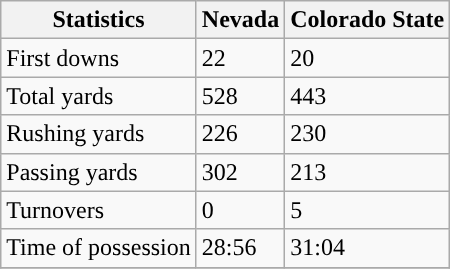<table class="wikitable">
<tr>
<th>Statistics</th>
<th>Nevada</th>
<th>Colorado State</th>
</tr>
<tr>
<td>First downs</td>
<td>22</td>
<td>20</td>
</tr>
<tr>
<td>Total yards</td>
<td>528</td>
<td>443</td>
</tr>
<tr>
<td>Rushing yards</td>
<td>226</td>
<td>230</td>
</tr>
<tr>
<td>Passing yards</td>
<td>302</td>
<td>213</td>
</tr>
<tr>
<td>Turnovers</td>
<td>0</td>
<td>5</td>
</tr>
<tr>
<td>Time of possession</td>
<td>28:56</td>
<td>31:04</td>
</tr>
<tr>
</tr>
</table>
